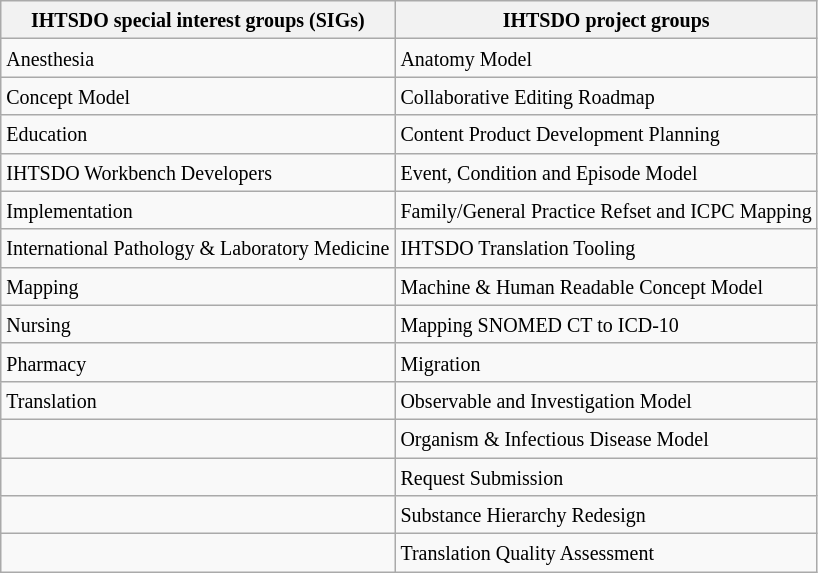<table class="wikitable">
<tr>
<th><small><strong>IHTSDO special interest groups (SIGs)</strong> </small></th>
<th><small><strong>IHTSDO project groups</strong></small></th>
</tr>
<tr>
<td><small>Anesthesia</small></td>
<td><small>Anatomy Model </small></td>
</tr>
<tr>
<td><small>Concept Model</small></td>
<td><small>Collaborative Editing Roadmap </small></td>
</tr>
<tr>
<td><small>Education</small></td>
<td><small>Content Product Development Planning </small></td>
</tr>
<tr>
<td><small>IHTSDO Workbench Developers</small></td>
<td><small>Event, Condition and Episode Model </small></td>
</tr>
<tr>
<td><small>Implementation</small></td>
<td><small>Family/General Practice Refset and ICPC Mapping</small></td>
</tr>
<tr>
<td><small>International Pathology & Laboratory Medicine </small></td>
<td><small>IHTSDO Translation Tooling </small></td>
</tr>
<tr>
<td><small>Mapping</small></td>
<td><small>Machine & Human Readable Concept Model</small></td>
</tr>
<tr>
<td><small>Nursing</small></td>
<td><small>Mapping SNOMED CT to ICD-10 </small></td>
</tr>
<tr>
<td><small>Pharmacy</small></td>
<td><small>Migration</small></td>
</tr>
<tr>
<td><small>Translation</small></td>
<td><small>Observable and Investigation Model </small></td>
</tr>
<tr>
<td></td>
<td><small>Organism & Infectious Disease Model</small></td>
</tr>
<tr>
<td></td>
<td><small>Request Submission</small></td>
</tr>
<tr>
<td></td>
<td><small>Substance Hierarchy Redesign</small></td>
</tr>
<tr>
<td></td>
<td><small>Translation Quality Assessment</small></td>
</tr>
</table>
